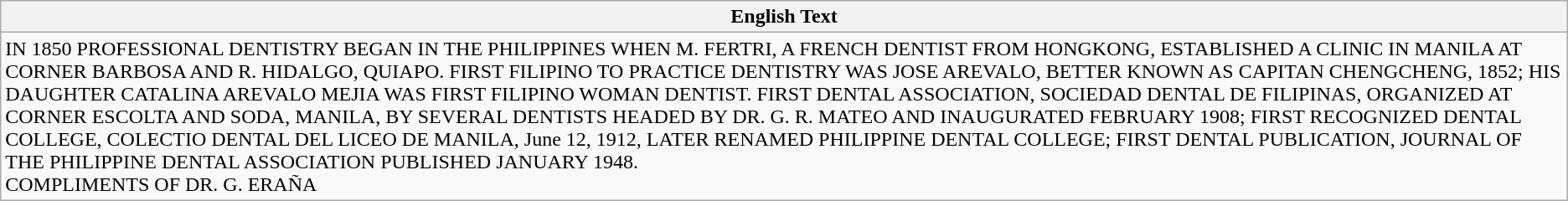<table class="wikitable">
<tr>
<th>English Text</th>
</tr>
<tr>
<td>IN 1850 PROFESSIONAL DENTISTRY BEGAN IN THE PHILIPPINES WHEN M. FERTRI, A FRENCH DENTIST FROM HONGKONG, ESTABLISHED A CLINIC IN MANILA AT CORNER BARBOSA AND R. HIDALGO, QUIAPO. FIRST FILIPINO TO PRACTICE DENTISTRY WAS JOSE AREVALO, BETTER KNOWN AS CAPITAN CHENGCHENG, 1852; HIS DAUGHTER CATALINA AREVALO MEJIA WAS FIRST FILIPINO WOMAN DENTIST. FIRST DENTAL ASSOCIATION, SOCIEDAD DENTAL DE FILIPINAS, ORGANIZED AT CORNER ESCOLTA AND SODA, MANILA, BY SEVERAL DENTISTS HEADED BY DR. G. R. MATEO AND INAUGURATED FEBRUARY 1908; FIRST RECOGNIZED DENTAL COLLEGE, COLECTIO DENTAL DEL LICEO DE MANILA, June 12, 1912, LATER RENAMED PHILIPPINE DENTAL COLLEGE; FIRST DENTAL PUBLICATION, JOURNAL OF THE PHILIPPINE DENTAL ASSOCIATION PUBLISHED JANUARY 1948.<br>COMPLIMENTS OF DR. G. ERAÑA</td>
</tr>
</table>
